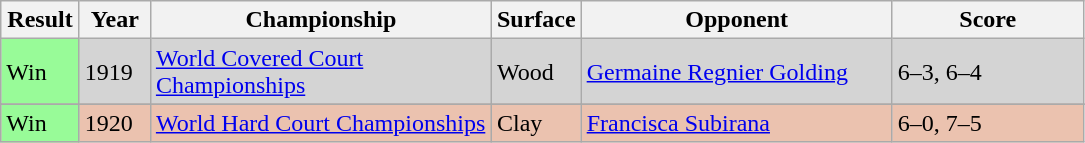<table class="sortable wikitable">
<tr>
<th style="width:45px">Result</th>
<th style="width:40px">Year</th>
<th style="width:220px">Championship</th>
<th style="width:50px">Surface</th>
<th style="width:200px">Opponent</th>
<th style="width:120px" class="unsortable">Score</th>
</tr>
<tr style="background:#d4d4d4;">
<td style="background:#98fb98;">Win</td>
<td>1919</td>
<td><a href='#'>World Covered Court Championships</a></td>
<td>Wood</td>
<td> <a href='#'>Germaine Regnier Golding</a></td>
<td>6–3, 6–4</td>
</tr>
<tr>
</tr>
<tr style="background:#ebc2af;">
<td style="background:#98fb98;">Win</td>
<td>1920</td>
<td><a href='#'>World Hard Court Championships</a></td>
<td>Clay</td>
<td> <a href='#'>Francisca Subirana</a></td>
<td>6–0, 7–5</td>
</tr>
</table>
